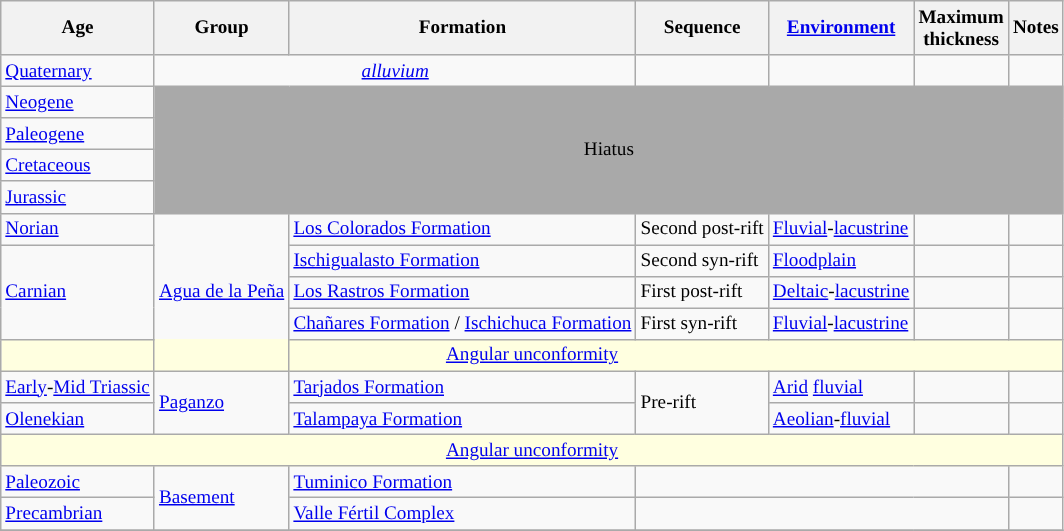<table class="wikitable" style="font-size:80%">
<tr>
<th>Age</th>
<th>Group</th>
<th>Formation</th>
<th>Sequence</th>
<th><a href='#'>Environment</a></th>
<th>Maximum<br>thickness</th>
<th>Notes</th>
</tr>
<tr>
<td style="background-color: "><a href='#'>Quaternary</a></td>
<td colspan=2 align=center><em><a href='#'>alluvium</a></em></td>
<td></td>
<td></td>
<td></td>
<td align=center></td>
</tr>
<tr>
<td style="background-color: "><a href='#'>Neogene</a></td>
<td rowspan=4 colspan=6 align=center style="background-color: darkgrey;">Hiatus</td>
</tr>
<tr>
<td style="background-color: "><a href='#'>Paleogene</a></td>
</tr>
<tr>
<td style="background-color: "><a href='#'>Cretaceous</a></td>
</tr>
<tr>
<td style="background-color: "><a href='#'>Jurassic</a></td>
</tr>
<tr>
<td style="background-color: "><a href='#'>Norian</a></td>
<td rowspan=5><a href='#'>Agua de la Peña</a></td>
<td><a href='#'>Los Colorados Formation</a></td>
<td>Second post-rift</td>
<td><a href='#'>Fluvial</a>-<a href='#'>lacustrine</a></td>
<td align=center></td>
<td align=center></td>
</tr>
<tr>
<td rowspan=3 style="background-color: "><a href='#'>Carnian</a></td>
<td><a href='#'>Ischigualasto Formation</a></td>
<td>Second syn-rift</td>
<td><a href='#'>Floodplain</a></td>
<td align=center></td>
<td align=center></td>
</tr>
<tr>
<td><a href='#'>Los Rastros Formation</a></td>
<td>First post-rift</td>
<td><a href='#'>Deltaic</a>-<a href='#'>lacustrine</a></td>
<td align=center></td>
<td align=center></td>
</tr>
<tr>
<td><a href='#'>Chañares Formation</a> / <a href='#'>Ischichuca Formation</a></td>
<td>First syn-rift</td>
<td><a href='#'>Fluvial</a>-<a href='#'>lacustrine</a></td>
<td align=center></td>
<td align=center></td>
</tr>
<tr>
<td colspan=7 align=center style="background-color: lightyellow;"><a href='#'>Angular unconformity</a></td>
</tr>
<tr>
<td style="background-color: "><a href='#'>Early</a>-<a href='#'>Mid Triassic</a></td>
<td rowspan=2><a href='#'>Paganzo</a></td>
<td><a href='#'>Tarjados Formation</a></td>
<td rowspan=2>Pre-rift</td>
<td><a href='#'>Arid</a> <a href='#'>fluvial</a></td>
<td align=center></td>
<td align=center></td>
</tr>
<tr>
<td style="background-color: "><a href='#'>Olenekian</a></td>
<td><a href='#'>Talampaya Formation</a></td>
<td><a href='#'>Aeolian</a>-<a href='#'>fluvial</a></td>
<td align=center></td>
<td align=center></td>
</tr>
<tr>
<td colspan=7 align=center style="background-color: lightyellow;"><a href='#'>Angular unconformity</a></td>
</tr>
<tr>
<td style="background-color: "><a href='#'>Paleozoic</a></td>
<td rowspan=2><a href='#'>Basement</a></td>
<td><a href='#'>Tuminico Formation</a></td>
<td colspan=3></td>
<td align=center></td>
</tr>
<tr>
<td style="background-color: "><a href='#'>Precambrian</a></td>
<td><a href='#'>Valle Fértil Complex</a></td>
<td colspan=3></td>
<td align=center></td>
</tr>
<tr>
</tr>
</table>
